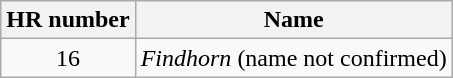<table class="wikitable">
<tr>
<th>HR number</th>
<th>Name</th>
</tr>
<tr>
<td style="text-align: center;">16</td>
<td><em>Findhorn</em> (name not confirmed)</td>
</tr>
</table>
